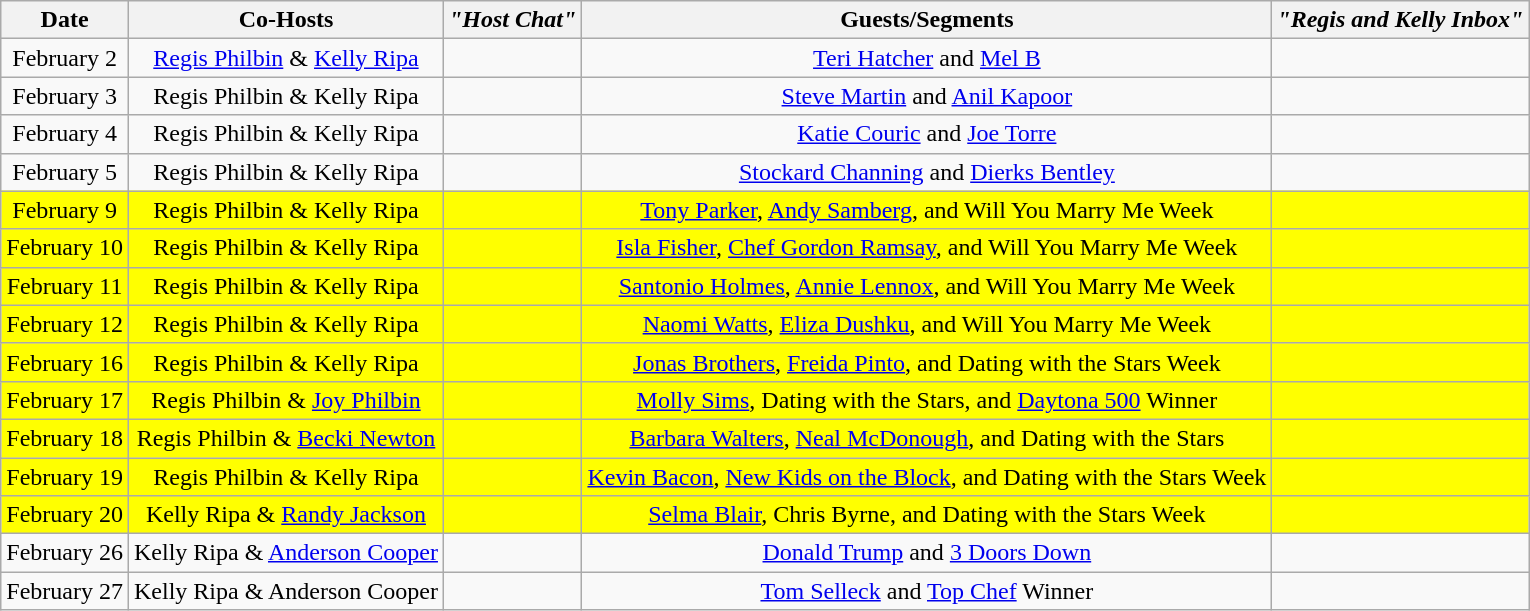<table class="wikitable sortable" style="text-align:center;">
<tr>
<th>Date</th>
<th>Co-Hosts</th>
<th><em>"Host Chat"</em></th>
<th>Guests/Segments</th>
<th><em>"Regis and Kelly Inbox"</em></th>
</tr>
<tr>
<td>February 2</td>
<td><a href='#'>Regis Philbin</a> & <a href='#'>Kelly Ripa</a></td>
<td></td>
<td><a href='#'>Teri Hatcher</a> and <a href='#'>Mel B</a></td>
<td></td>
</tr>
<tr>
<td>February 3</td>
<td>Regis Philbin & Kelly Ripa</td>
<td></td>
<td><a href='#'>Steve Martin</a> and <a href='#'>Anil Kapoor</a></td>
<td></td>
</tr>
<tr>
<td>February 4</td>
<td>Regis Philbin & Kelly Ripa</td>
<td></td>
<td><a href='#'>Katie Couric</a> and <a href='#'>Joe Torre</a></td>
<td></td>
</tr>
<tr>
<td>February 5</td>
<td>Regis Philbin & Kelly Ripa</td>
<td></td>
<td><a href='#'>Stockard Channing</a> and <a href='#'>Dierks Bentley</a></td>
<td></td>
</tr>
<tr style="background:yellow;">
<td>February 9</td>
<td>Regis Philbin & Kelly Ripa</td>
<td></td>
<td><a href='#'>Tony Parker</a>, <a href='#'>Andy Samberg</a>, and Will You Marry Me Week</td>
<td></td>
</tr>
<tr style="background:yellow;">
<td>February 10</td>
<td>Regis Philbin & Kelly Ripa</td>
<td></td>
<td><a href='#'>Isla Fisher</a>, <a href='#'>Chef Gordon Ramsay</a>, and Will You Marry Me Week</td>
<td></td>
</tr>
<tr style="background:yellow;">
<td>February 11</td>
<td>Regis Philbin & Kelly Ripa</td>
<td></td>
<td><a href='#'>Santonio Holmes</a>, <a href='#'>Annie Lennox</a>, and Will You Marry Me Week</td>
<td></td>
</tr>
<tr style="background:yellow;">
<td>February 12</td>
<td>Regis Philbin & Kelly Ripa</td>
<td></td>
<td><a href='#'>Naomi Watts</a>, <a href='#'>Eliza Dushku</a>, and Will You Marry Me Week</td>
<td></td>
</tr>
<tr style="background:yellow;">
<td>February 16</td>
<td>Regis Philbin & Kelly Ripa</td>
<td></td>
<td><a href='#'>Jonas Brothers</a>, <a href='#'>Freida Pinto</a>, and Dating with the Stars Week</td>
<td></td>
</tr>
<tr style="background:yellow;">
<td>February 17</td>
<td>Regis Philbin & <a href='#'>Joy Philbin</a></td>
<td></td>
<td><a href='#'>Molly Sims</a>, Dating with the Stars, and <a href='#'>Daytona 500</a> Winner</td>
<td></td>
</tr>
<tr style="background:yellow;">
<td>February 18</td>
<td>Regis Philbin & <a href='#'>Becki Newton</a></td>
<td></td>
<td><a href='#'>Barbara Walters</a>, <a href='#'>Neal McDonough</a>, and Dating with the Stars</td>
<td></td>
</tr>
<tr style="background:yellow;">
<td>February 19</td>
<td>Regis Philbin & Kelly Ripa</td>
<td></td>
<td><a href='#'>Kevin Bacon</a>, <a href='#'>New Kids on the Block</a>, and Dating with the Stars Week</td>
<td></td>
</tr>
<tr style="background:yellow;">
<td>February 20</td>
<td>Kelly Ripa & <a href='#'>Randy Jackson</a></td>
<td></td>
<td><a href='#'>Selma Blair</a>, Chris Byrne, and Dating with the Stars Week</td>
<td></td>
</tr>
<tr>
<td>February 26</td>
<td>Kelly Ripa & <a href='#'>Anderson Cooper</a></td>
<td></td>
<td><a href='#'>Donald Trump</a> and <a href='#'>3 Doors Down</a></td>
<td></td>
</tr>
<tr>
<td>February 27</td>
<td>Kelly Ripa & Anderson Cooper</td>
<td></td>
<td><a href='#'>Tom Selleck</a> and <a href='#'>Top Chef</a> Winner</td>
<td></td>
</tr>
</table>
